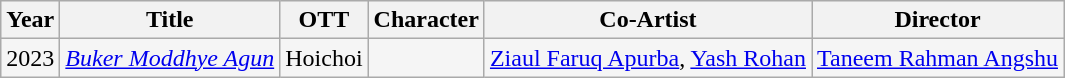<table class="wikitable sortable" style="background:#F5F5F5;">
<tr>
<th>Year</th>
<th>Title</th>
<th>OTT</th>
<th>Character</th>
<th>Co-Artist</th>
<th>Director</th>
</tr>
<tr>
<td>2023</td>
<td><em><a href='#'>Buker Moddhye Agun</a></em></td>
<td>Hoichoi</td>
<td></td>
<td><a href='#'>Ziaul Faruq Apurba</a>, <a href='#'>Yash Rohan</a></td>
<td><a href='#'>Taneem Rahman Angshu</a></td>
</tr>
</table>
